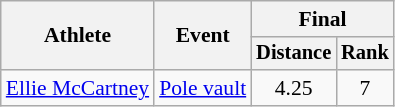<table class="wikitable" style="font-size:90%; text-align:center">
<tr>
<th rowspan=2>Athlete</th>
<th rowspan=2>Event</th>
<th colspan=2>Final</th>
</tr>
<tr style="font-size:95%">
<th>Distance</th>
<th>Rank</th>
</tr>
<tr>
<td align=left><a href='#'>Ellie McCartney</a></td>
<td align=left><a href='#'>Pole vault</a></td>
<td>4.25</td>
<td>7</td>
</tr>
</table>
